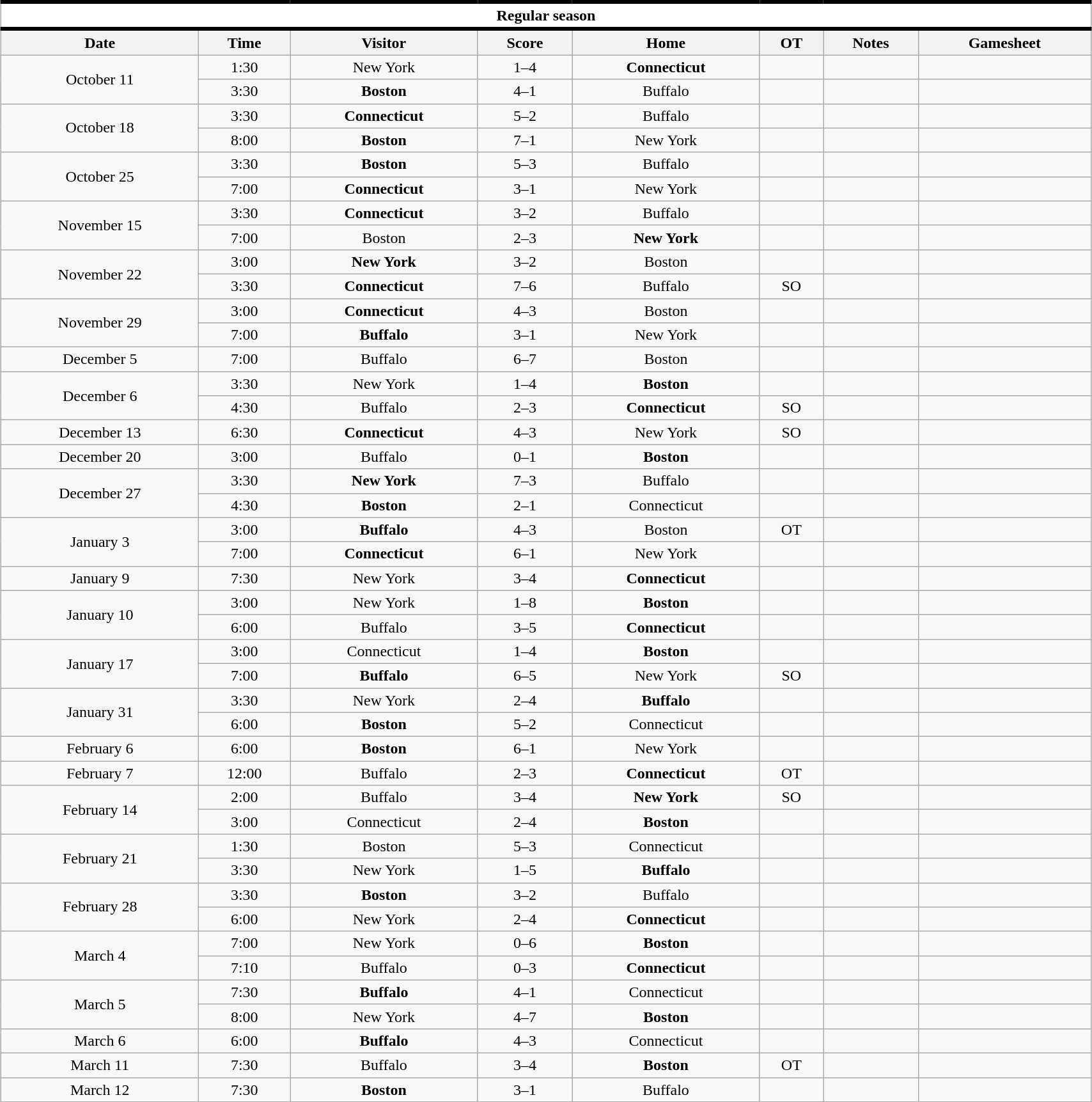<table class="wikitable toccolours" style="width:90%; clear:both; margin:1.5em auto; text-align:center;">
<tr>
<th colspan="11" style="background:#FFFFFF; border-top:#000 4px solid; border-bottom:#000 4px solid;">Regular season</th>
</tr>
<tr>
<th>Date</th>
<th>Time</th>
<th>Visitor</th>
<th>Score</th>
<th>Home</th>
<th>OT</th>
<th>Notes</th>
<th>Gamesheet</th>
</tr>
<tr>
<td rowspan=2>October 11</td>
<td>1:30</td>
<td>New York</td>
<td>1–4</td>
<td><strong>Connecticut</strong></td>
<td></td>
<td align=left></td>
<td></td>
</tr>
<tr>
<td>3:30</td>
<td><strong>Boston</strong></td>
<td>4–1</td>
<td>Buffalo</td>
<td></td>
<td align=left></td>
<td></td>
</tr>
<tr>
<td rowspan=2>October 18</td>
<td>3:30</td>
<td><strong>Connecticut</strong></td>
<td>5–2</td>
<td>Buffalo</td>
<td></td>
<td align=left></td>
<td></td>
</tr>
<tr>
<td>8:00</td>
<td><strong>Boston</strong></td>
<td>7–1</td>
<td>New York</td>
<td></td>
<td align=left></td>
<td></td>
</tr>
<tr>
<td rowspan=2>October 25</td>
<td>3:30</td>
<td><strong>Boston</strong></td>
<td>5–3</td>
<td>Buffalo</td>
<td></td>
<td align=left></td>
<td></td>
</tr>
<tr>
<td>7:00</td>
<td><strong>Connecticut</strong></td>
<td>3–1</td>
<td>New York</td>
<td></td>
<td align=left></td>
<td></td>
</tr>
<tr>
<td rowspan=2>November 15</td>
<td>3:30</td>
<td><strong>Connecticut</strong></td>
<td>3–2</td>
<td>Buffalo</td>
<td></td>
<td align=left></td>
<td></td>
</tr>
<tr>
<td>7:00</td>
<td>Boston</td>
<td>2–3</td>
<td><strong>New York</strong></td>
<td></td>
<td align=left></td>
<td></td>
</tr>
<tr>
<td rowspan=2>November 22</td>
<td>3:00</td>
<td><strong>New York</strong></td>
<td>3–2</td>
<td>Boston</td>
<td></td>
<td align=left></td>
<td></td>
</tr>
<tr>
<td>3:30</td>
<td><strong>Connecticut</strong></td>
<td>7–6</td>
<td>Buffalo</td>
<td>SO</td>
<td align=left></td>
<td></td>
</tr>
<tr>
<td rowspan=2>November 29</td>
<td>3:00</td>
<td><strong>Connecticut</strong></td>
<td>4–3</td>
<td>Boston</td>
<td></td>
<td align=left></td>
<td></td>
</tr>
<tr>
<td>7:00</td>
<td><strong>Buffalo</strong></td>
<td>3–1</td>
<td>New York</td>
<td></td>
<td align=left></td>
<td></td>
</tr>
<tr>
<td>December 5</td>
<td>7:00</td>
<td>Buffalo</td>
<td>6–7</td>
<td>Boston</td>
<td></td>
<td align=left></td>
<td></td>
</tr>
<tr>
<td rowspan=2>December 6</td>
<td>3:30</td>
<td>New York</td>
<td>1–4</td>
<td><strong>Boston</strong></td>
<td></td>
<td align=left></td>
<td></td>
</tr>
<tr>
<td>4:30</td>
<td>Buffalo</td>
<td>2–3</td>
<td><strong>Connecticut</strong></td>
<td>SO</td>
<td align=left></td>
<td></td>
</tr>
<tr>
<td>December 13</td>
<td>6:30</td>
<td><strong>Connecticut</strong></td>
<td>4–3</td>
<td>New York</td>
<td>SO</td>
<td align=left></td>
<td></td>
</tr>
<tr>
<td>December 20</td>
<td>3:00</td>
<td>Buffalo</td>
<td>0–1</td>
<td><strong>Boston</strong></td>
<td></td>
<td align=left></td>
<td></td>
</tr>
<tr>
<td rowspan=2>December 27</td>
<td>3:30</td>
<td><strong>New York</strong></td>
<td>7–3</td>
<td>Buffalo</td>
<td></td>
<td align=left></td>
<td></td>
</tr>
<tr>
<td>4:30</td>
<td><strong>Boston</strong></td>
<td>2–1</td>
<td>Connecticut</td>
<td></td>
<td align=left></td>
<td></td>
</tr>
<tr>
<td rowspan=2>January 3</td>
<td>3:00</td>
<td><strong>Buffalo</strong></td>
<td>4–3</td>
<td>Boston</td>
<td>OT</td>
<td align=left></td>
<td></td>
</tr>
<tr>
<td>7:00</td>
<td><strong>Connecticut</strong></td>
<td>6–1</td>
<td>New York</td>
<td></td>
<td align=left></td>
<td></td>
</tr>
<tr>
<td>January 9</td>
<td>7:30</td>
<td>New York</td>
<td>3–4</td>
<td><strong>Connecticut</strong></td>
<td></td>
<td align=left></td>
<td></td>
</tr>
<tr>
<td rowspan=2>January 10</td>
<td>3:00</td>
<td>New York</td>
<td>1–8</td>
<td><strong>Boston</strong></td>
<td></td>
<td align=left></td>
<td></td>
</tr>
<tr>
<td>6:00</td>
<td>Buffalo</td>
<td>3–5</td>
<td><strong>Connecticut</strong></td>
<td></td>
<td align=left></td>
<td></td>
</tr>
<tr>
<td rowspan=2>January 17</td>
<td>3:00</td>
<td>Connecticut</td>
<td>1–4</td>
<td><strong>Boston</strong></td>
<td></td>
<td align=left></td>
<td></td>
</tr>
<tr>
<td>7:00</td>
<td><strong>Buffalo</strong></td>
<td>6–5</td>
<td>New York</td>
<td>SO</td>
<td align=left></td>
<td></td>
</tr>
<tr>
<td rowspan=2>January 31</td>
<td>3:30</td>
<td>New York</td>
<td>2–4</td>
<td><strong>Buffalo</strong></td>
<td></td>
<td align=left></td>
<td></td>
</tr>
<tr>
<td>6:00</td>
<td><strong>Boston</strong></td>
<td>5–2</td>
<td>Connecticut</td>
<td></td>
<td align=left></td>
<td></td>
</tr>
<tr>
<td>February 6</td>
<td>6:00</td>
<td><strong>Boston</strong></td>
<td>6–1</td>
<td>New York</td>
<td></td>
<td align=left></td>
<td></td>
</tr>
<tr>
<td>February 7</td>
<td>12:00</td>
<td>Buffalo</td>
<td>2–3</td>
<td><strong>Connecticut</strong></td>
<td>OT</td>
<td align=left></td>
<td></td>
</tr>
<tr>
<td rowspan=2>February 14</td>
<td>2:00</td>
<td>Buffalo</td>
<td>3–4</td>
<td><strong>New York</strong></td>
<td>SO</td>
<td align=left></td>
<td></td>
</tr>
<tr>
<td>3:00</td>
<td>Connecticut</td>
<td>2–4</td>
<td><strong>Boston</strong></td>
<td></td>
<td align=left></td>
<td></td>
</tr>
<tr>
<td rowspan=2>February 21</td>
<td>1:30</td>
<td>Boston</td>
<td>5–3</td>
<td>Connecticut</td>
<td></td>
<td align=left></td>
<td></td>
</tr>
<tr>
<td>3:30</td>
<td>New York</td>
<td>1–5</td>
<td><strong>Buffalo</strong></td>
<td></td>
<td align=left></td>
<td></td>
</tr>
<tr>
<td rowspan=2>February 28</td>
<td>3:30</td>
<td><strong>Boston</strong></td>
<td>3–2</td>
<td>Buffalo</td>
<td></td>
<td align=left></td>
<td></td>
</tr>
<tr>
<td>6:00</td>
<td>New York</td>
<td>2–4</td>
<td><strong>Connecticut</strong></td>
<td></td>
<td align=left></td>
<td></td>
</tr>
<tr>
<td rowspan=2>March 4</td>
<td>7:00</td>
<td>New York</td>
<td>0–6</td>
<td><strong>Boston</strong></td>
<td></td>
<td align=left></td>
<td></td>
</tr>
<tr>
<td>7:10</td>
<td>Buffalo</td>
<td>0–3</td>
<td><strong>Connecticut</strong></td>
<td></td>
<td align=left></td>
<td></td>
</tr>
<tr>
<td rowspan=2>March 5</td>
<td>7:30</td>
<td><strong>Buffalo</strong></td>
<td>4–1</td>
<td>Connecticut</td>
<td></td>
<td align=left></td>
<td></td>
</tr>
<tr>
<td>8:00</td>
<td>New York</td>
<td>4–7</td>
<td><strong>Boston</strong></td>
<td></td>
<td align=left></td>
<td></td>
</tr>
<tr>
<td>March 6</td>
<td>6:00</td>
<td><strong>Buffalo</strong></td>
<td>4–3</td>
<td>Connecticut</td>
<td></td>
<td align=left></td>
<td></td>
</tr>
<tr>
<td>March 11</td>
<td>7:30</td>
<td>Buffalo</td>
<td>3–4</td>
<td><strong>Boston</strong></td>
<td>OT</td>
<td align=left></td>
<td></td>
</tr>
<tr>
<td>March 12</td>
<td>7:30</td>
<td><strong>Boston</strong></td>
<td>3–1</td>
<td>Buffalo</td>
<td></td>
<td align=left></td>
<td></td>
</tr>
</table>
